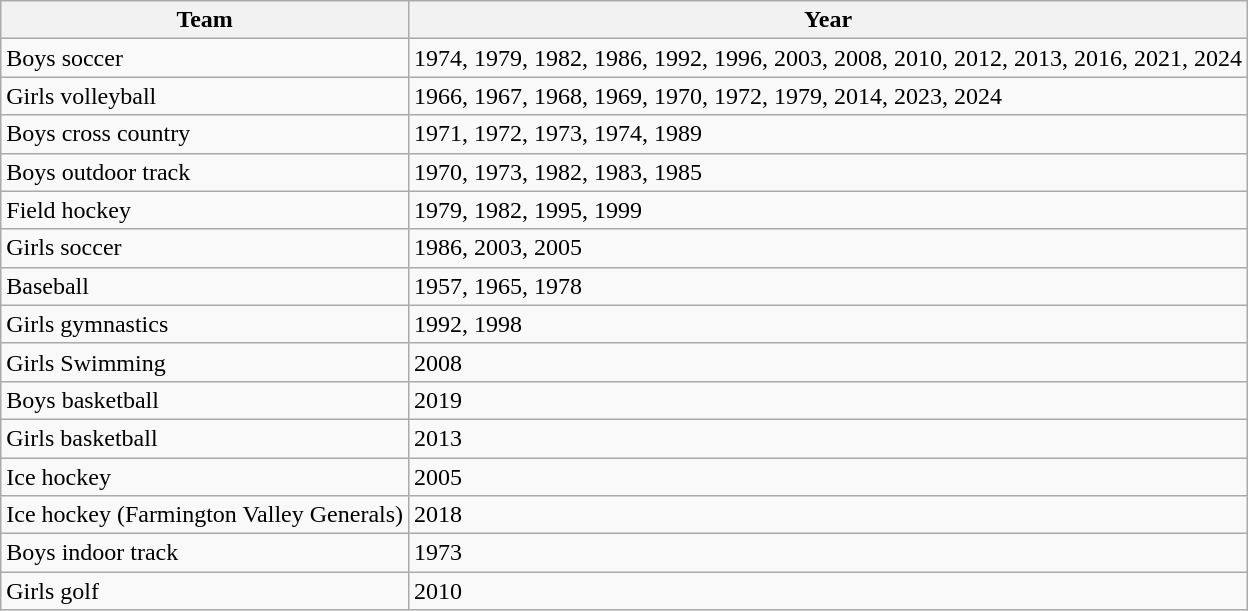<table class="wikitable">
<tr>
<th>Team</th>
<th>Year</th>
</tr>
<tr>
<td>Boys soccer</td>
<td>1974, 1979, 1982, 1986, 1992, 1996, 2003, 2008, 2010, 2012, 2013, 2016, 2021, 2024</td>
</tr>
<tr>
<td>Girls volleyball</td>
<td>1966, 1967, 1968, 1969, 1970, 1972, 1979, 2014, 2023, 2024</td>
</tr>
<tr>
<td>Boys cross country</td>
<td>1971, 1972, 1973, 1974, 1989</td>
</tr>
<tr>
<td>Boys outdoor track</td>
<td>1970, 1973, 1982, 1983, 1985</td>
</tr>
<tr>
<td>Field hockey</td>
<td>1979, 1982, 1995, 1999</td>
</tr>
<tr>
<td>Girls soccer</td>
<td>1986, 2003, 2005</td>
</tr>
<tr>
<td>Baseball</td>
<td>1957, 1965, 1978</td>
</tr>
<tr>
<td>Girls gymnastics</td>
<td>1992, 1998</td>
</tr>
<tr>
<td>Girls Swimming</td>
<td>2008</td>
</tr>
<tr>
<td>Boys basketball</td>
<td>2019</td>
</tr>
<tr>
<td>Girls basketball</td>
<td>2013</td>
</tr>
<tr>
<td>Ice hockey</td>
<td>2005</td>
</tr>
<tr>
<td>Ice hockey (Farmington Valley Generals)</td>
<td>2018</td>
</tr>
<tr>
<td>Boys indoor track</td>
<td>1973</td>
</tr>
<tr>
<td>Girls golf</td>
<td>2010</td>
</tr>
</table>
